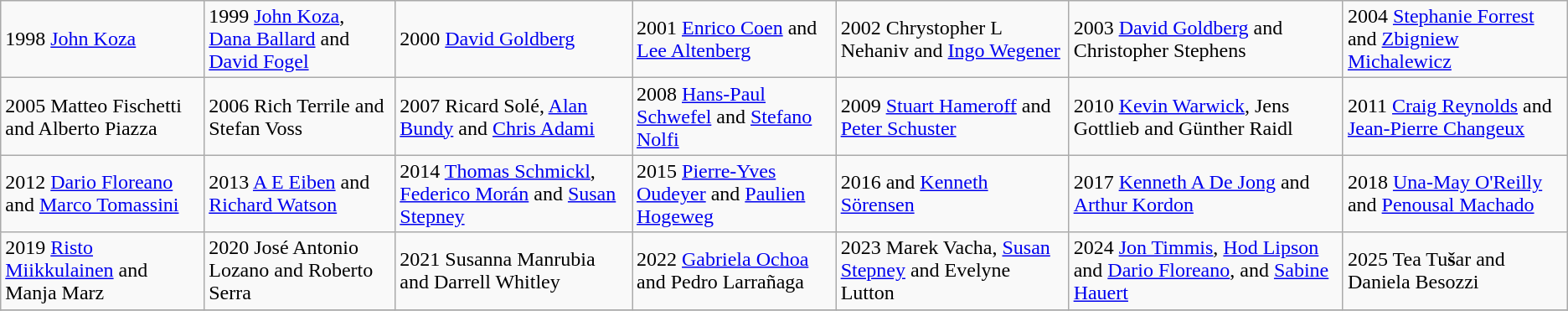<table class="wikitable">
<tr>
<td>1998 <a href='#'>John Koza</a></td>
<td>1999 <a href='#'>John Koza</a>, <a href='#'>Dana Ballard</a> and <a href='#'>David Fogel</a></td>
<td>2000 <a href='#'>David Goldberg</a></td>
<td>2001 <a href='#'>Enrico Coen</a> and <a href='#'>Lee Altenberg</a></td>
<td>2002 Chrystopher L Nehaniv and <a href='#'>Ingo Wegener</a></td>
<td>2003 <a href='#'>David Goldberg</a> and Christopher Stephens</td>
<td>2004 <a href='#'>Stephanie Forrest</a> and <a href='#'>Zbigniew Michalewicz</a></td>
</tr>
<tr>
<td>2005 Matteo Fischetti and Alberto Piazza</td>
<td>2006 Rich Terrile and Stefan Voss</td>
<td>2007 Ricard Solé, <a href='#'>Alan Bundy</a> and <a href='#'>Chris Adami</a></td>
<td>2008 <a href='#'>Hans-Paul Schwefel</a> and <a href='#'>Stefano Nolfi</a></td>
<td>2009 <a href='#'>Stuart Hameroff</a> and <a href='#'>Peter Schuster</a></td>
<td>2010 <a href='#'>Kevin Warwick</a>, Jens Gottlieb and Günther Raidl</td>
<td>2011 <a href='#'>Craig Reynolds</a> and <a href='#'>Jean-Pierre Changeux</a></td>
</tr>
<tr>
<td>2012 <a href='#'>Dario Floreano</a> and <a href='#'>Marco Tomassini</a></td>
<td>2013 <a href='#'>A E Eiben</a>  and <a href='#'>Richard Watson</a></td>
<td>2014 <a href='#'>Thomas Schmickl</a>, <a href='#'>Federico Morán</a> and <a href='#'>Susan Stepney</a></td>
<td>2015 <a href='#'>Pierre-Yves Oudeyer</a> and <a href='#'>Paulien Hogeweg</a></td>
<td>2016   and <a href='#'>Kenneth Sörensen</a></td>
<td>2017 <a href='#'>Kenneth A De Jong</a> and <a href='#'>Arthur Kordon</a></td>
<td>2018 <a href='#'>Una-May O'Reilly</a> and <a href='#'>Penousal Machado</a></td>
</tr>
<tr>
<td>2019 <a href='#'>Risto Miikkulainen</a> and Manja Marz</td>
<td>2020 José Antonio Lozano and Roberto Serra</td>
<td>2021 Susanna Manrubia and Darrell Whitley</td>
<td>2022 <a href='#'>Gabriela Ochoa</a> and Pedro Larrañaga</td>
<td>2023 Marek Vacha, <a href='#'>Susan Stepney</a> and Evelyne Lutton</td>
<td>2024 <a href='#'>Jon Timmis</a>, <a href='#'>Hod Lipson</a> and <a href='#'>Dario Floreano</a>, and <a href='#'>Sabine Hauert</a></td>
<td>2025 Tea Tu<strong>š</strong>ar and Daniela Besozzi</td>
</tr>
<tr>
</tr>
</table>
